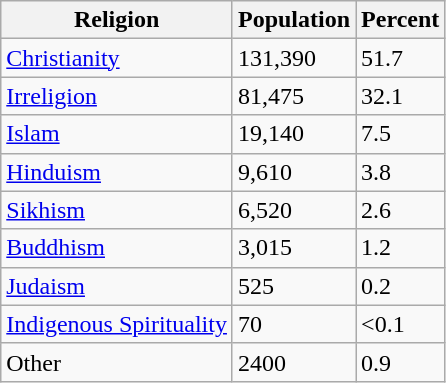<table class="wikitable">
<tr>
<th>Religion</th>
<th>Population</th>
<th>Percent</th>
</tr>
<tr>
<td><a href='#'>Christianity</a></td>
<td>131,390</td>
<td>51.7</td>
</tr>
<tr>
<td><a href='#'>Irreligion</a></td>
<td>81,475</td>
<td>32.1</td>
</tr>
<tr>
<td><a href='#'>Islam</a></td>
<td>19,140</td>
<td>7.5</td>
</tr>
<tr>
<td><a href='#'>Hinduism</a></td>
<td>9,610</td>
<td>3.8</td>
</tr>
<tr>
<td><a href='#'>Sikhism</a></td>
<td>6,520</td>
<td>2.6</td>
</tr>
<tr>
<td><a href='#'>Buddhism</a></td>
<td>3,015</td>
<td>1.2</td>
</tr>
<tr>
<td><a href='#'>Judaism</a></td>
<td>525</td>
<td>0.2</td>
</tr>
<tr>
<td><a href='#'>Indigenous Spirituality</a></td>
<td>70</td>
<td><0.1</td>
</tr>
<tr>
<td>Other</td>
<td>2400</td>
<td>0.9</td>
</tr>
</table>
